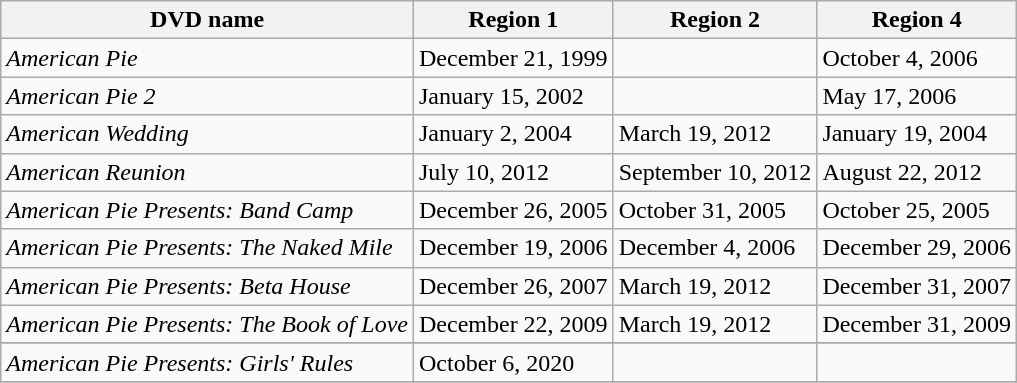<table class="wikitable sortable">
<tr>
<th>DVD name</th>
<th>Region 1</th>
<th>Region 2</th>
<th>Region 4</th>
</tr>
<tr>
<td><em>American Pie</em></td>
<td>December 21, 1999</td>
<td></td>
<td>October 4, 2006</td>
</tr>
<tr>
<td><em>American Pie 2</em></td>
<td>January 15, 2002</td>
<td></td>
<td>May 17, 2006</td>
</tr>
<tr>
<td><em>American Wedding</em></td>
<td>January 2, 2004</td>
<td>March 19, 2012</td>
<td>January 19, 2004</td>
</tr>
<tr>
<td><em>American Reunion</em></td>
<td>July 10, 2012</td>
<td>September 10, 2012</td>
<td>August 22, 2012</td>
</tr>
<tr>
<td><em>American Pie Presents: Band Camp</em></td>
<td>December 26, 2005</td>
<td>October 31, 2005</td>
<td>October 25, 2005</td>
</tr>
<tr>
<td><em>American Pie Presents: The Naked Mile</em></td>
<td>December 19, 2006</td>
<td>December 4, 2006</td>
<td>December 29, 2006</td>
</tr>
<tr>
<td><em>American Pie Presents: Beta House</em></td>
<td>December 26, 2007</td>
<td>March 19, 2012</td>
<td>December 31, 2007</td>
</tr>
<tr>
<td><em>American Pie Presents: The Book of Love</em></td>
<td>December 22, 2009</td>
<td>March 19, 2012</td>
<td>December 31, 2009</td>
</tr>
<tr>
</tr>
<tr>
<td><em>American Pie Presents: Girls' Rules</em></td>
<td>October 6, 2020</td>
<td></td>
<td></td>
</tr>
<tr>
</tr>
</table>
